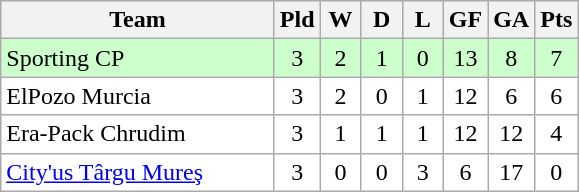<table class="wikitable" style="text-align: center;">
<tr>
<th width="175">Team</th>
<th width="20">Pld</th>
<th width="20">W</th>
<th width="20">D</th>
<th width="20">L</th>
<th width="20">GF</th>
<th width="20">GA</th>
<th width="20">Pts</th>
</tr>
<tr bgcolor="#ccffcc">
<td align="left"> Sporting CP</td>
<td>3</td>
<td>2</td>
<td>1</td>
<td>0</td>
<td>13</td>
<td>8</td>
<td>7</td>
</tr>
<tr bgcolor=ffffff>
<td align="left"> ElPozo Murcia</td>
<td>3</td>
<td>2</td>
<td>0</td>
<td>1</td>
<td>12</td>
<td>6</td>
<td>6</td>
</tr>
<tr bgcolor=ffffff>
<td align="left"> Era-Pack Chrudim</td>
<td>3</td>
<td>1</td>
<td>1</td>
<td>1</td>
<td>12</td>
<td>12</td>
<td>4</td>
</tr>
<tr bgcolor=ffffff>
<td align="left"> <a href='#'>City'us Târgu Mureş</a></td>
<td>3</td>
<td>0</td>
<td>0</td>
<td>3</td>
<td>6</td>
<td>17</td>
<td>0</td>
</tr>
</table>
